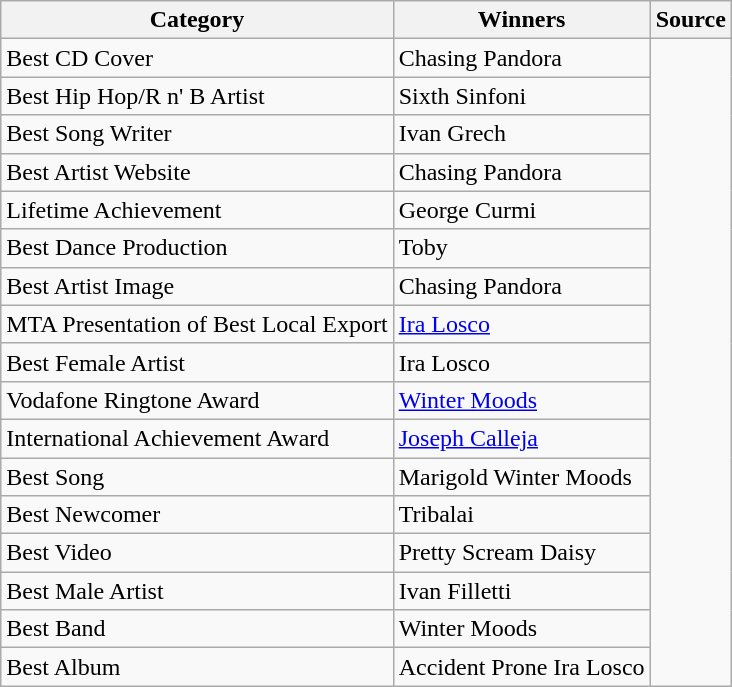<table class="wikitable">
<tr>
<th>Category</th>
<th>Winners</th>
<th>Source</th>
</tr>
<tr>
<td>Best CD Cover</td>
<td>Chasing Pandora</td>
<td rowspan="17"></td>
</tr>
<tr>
<td>Best Hip Hop/R n' B Artist</td>
<td>Sixth Sinfoni</td>
</tr>
<tr>
<td>Best Song Writer</td>
<td>Ivan Grech</td>
</tr>
<tr>
<td>Best Artist Website</td>
<td>Chasing Pandora</td>
</tr>
<tr>
<td>Lifetime Achievement</td>
<td>George Curmi</td>
</tr>
<tr>
<td>Best Dance Production</td>
<td>Toby</td>
</tr>
<tr>
<td>Best Artist Image</td>
<td>Chasing Pandora</td>
</tr>
<tr>
<td>MTA Presentation of Best Local Export</td>
<td><a href='#'>Ira Losco</a></td>
</tr>
<tr>
<td>Best Female Artist</td>
<td>Ira Losco</td>
</tr>
<tr>
<td>Vodafone Ringtone Award</td>
<td><a href='#'>Winter Moods</a></td>
</tr>
<tr>
<td>International Achievement  Award</td>
<td><a href='#'>Joseph Calleja</a></td>
</tr>
<tr>
<td>Best Song</td>
<td>Marigold  Winter Moods</td>
</tr>
<tr>
<td>Best Newcomer</td>
<td>Tribalai</td>
</tr>
<tr>
<td>Best Video</td>
<td>Pretty  Scream Daisy</td>
</tr>
<tr>
<td>Best Male Artist</td>
<td>Ivan Filletti</td>
</tr>
<tr>
<td>Best Band</td>
<td>Winter Moods</td>
</tr>
<tr>
<td>Best Album</td>
<td>Accident Prone  Ira Losco</td>
</tr>
</table>
